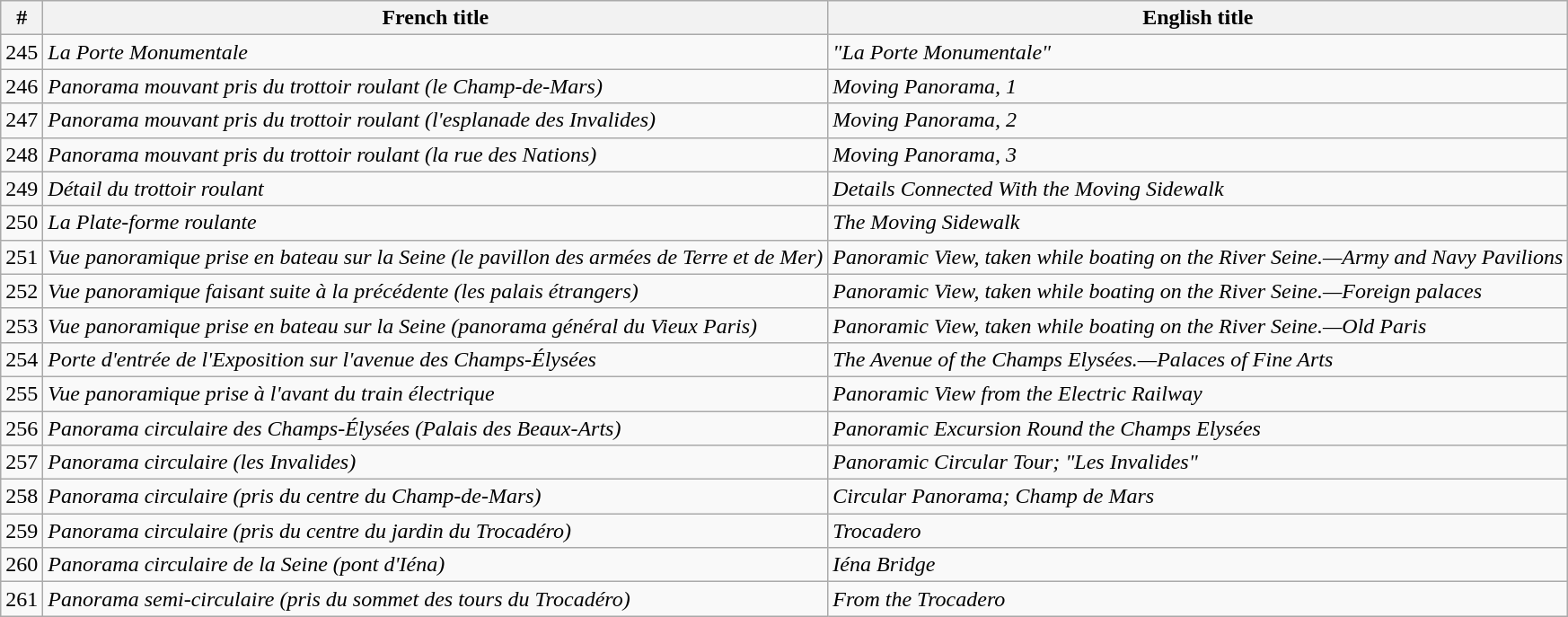<table class="wikitable">
<tr>
<th>#</th>
<th>French title</th>
<th>English title</th>
</tr>
<tr>
<td>245</td>
<td><em>La Porte Monumentale</em></td>
<td><em>"La Porte Monumentale"</em></td>
</tr>
<tr>
<td>246</td>
<td><em>Panorama mouvant pris du trottoir roulant (le Champ-de-Mars)</em></td>
<td><em>Moving Panorama, 1</em></td>
</tr>
<tr>
<td>247</td>
<td><em>Panorama mouvant pris du trottoir roulant (l'esplanade des Invalides)</em></td>
<td><em>Moving Panorama, 2</em></td>
</tr>
<tr>
<td>248</td>
<td><em>Panorama mouvant pris du trottoir roulant (la rue des Nations)</em></td>
<td><em>Moving Panorama, 3</em></td>
</tr>
<tr>
<td>249</td>
<td><em>Détail du trottoir roulant</em></td>
<td><em>Details Connected With the Moving Sidewalk</em></td>
</tr>
<tr>
<td>250</td>
<td><em>La Plate-forme roulante</em></td>
<td><em>The Moving Sidewalk</em></td>
</tr>
<tr>
<td>251</td>
<td><em>Vue panoramique prise en bateau sur la Seine (le pavillon des armées de Terre et de Mer)</em></td>
<td><em>Panoramic View, taken while boating on the River Seine.—Army and Navy Pavilions</em></td>
</tr>
<tr>
<td>252</td>
<td><em>Vue panoramique faisant suite à la précédente (les palais étrangers)</em></td>
<td><em>Panoramic View, taken while boating on the River Seine.—Foreign palaces</em></td>
</tr>
<tr>
<td>253</td>
<td><em>Vue panoramique prise en bateau sur la Seine (panorama général du Vieux Paris)</em></td>
<td><em>Panoramic View, taken while boating on the River Seine.—Old Paris</em></td>
</tr>
<tr>
<td>254</td>
<td><em>Porte d'entrée de l'Exposition sur l'avenue des Champs-Élysées</em></td>
<td><em>The Avenue of the Champs Elysées.—Palaces of Fine Arts</em></td>
</tr>
<tr>
<td>255</td>
<td><em>Vue panoramique prise à l'avant du train électrique</em></td>
<td><em>Panoramic View from the Electric Railway</em></td>
</tr>
<tr>
<td>256</td>
<td><em>Panorama circulaire des Champs-Élysées (Palais des Beaux-Arts)</em></td>
<td><em>Panoramic Excursion Round the Champs Elysées</em></td>
</tr>
<tr>
<td>257</td>
<td><em>Panorama circulaire (les Invalides)</em></td>
<td><em>Panoramic Circular Tour; "Les Invalides"</em></td>
</tr>
<tr>
<td>258</td>
<td><em>Panorama circulaire (pris du centre du Champ-de-Mars)</em></td>
<td><em>Circular Panorama; Champ de Mars</em></td>
</tr>
<tr>
<td>259</td>
<td><em>Panorama circulaire (pris du centre du jardin du Trocadéro)</em></td>
<td><em>Trocadero</em></td>
</tr>
<tr>
<td>260</td>
<td><em>Panorama circulaire de la Seine (pont d'Iéna)</em></td>
<td><em>Iéna Bridge</em></td>
</tr>
<tr>
<td>261</td>
<td><em>Panorama semi-circulaire (pris du sommet des tours du Trocadéro)</em></td>
<td><em>From the Trocadero</em></td>
</tr>
</table>
